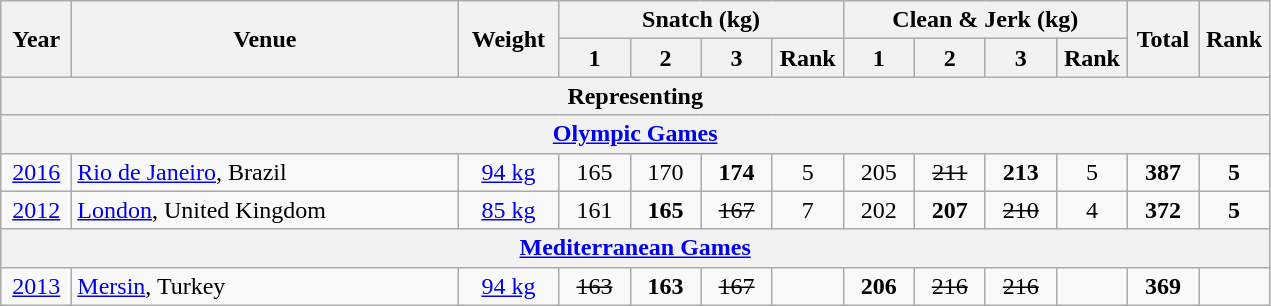<table class = "wikitable" style="text-align:center;">
<tr>
<th rowspan=2 width=40>Year</th>
<th rowspan=2 width=250>Venue</th>
<th rowspan=2 width=60>Weight</th>
<th colspan=4>Snatch (kg)</th>
<th colspan=4>Clean & Jerk (kg)</th>
<th rowspan=2 width=40>Total</th>
<th rowspan=2 width=40>Rank</th>
</tr>
<tr>
<th width=40>1</th>
<th width=40>2</th>
<th width=40>3</th>
<th width=40>Rank</th>
<th width=40>1</th>
<th width=40>2</th>
<th width=40>3</th>
<th width=40>Rank</th>
</tr>
<tr>
<th colspan=13>Representing </th>
</tr>
<tr>
<th colspan=13><a href='#'>Olympic Games</a></th>
</tr>
<tr>
<td><a href='#'>2016</a></td>
<td align=left> <a href='#'>Rio de Janeiro</a>, Brazil</td>
<td><a href='#'>94 kg</a></td>
<td>165</td>
<td>170</td>
<td><strong>174</strong></td>
<td>5</td>
<td>205</td>
<td><s>211</s></td>
<td><strong>213</strong></td>
<td>5</td>
<td><strong>387</strong></td>
<td><strong>5</strong></td>
</tr>
<tr>
<td><a href='#'>2012</a></td>
<td align=left> <a href='#'>London</a>, United Kingdom</td>
<td><a href='#'>85 kg</a></td>
<td>161</td>
<td><strong>165</strong></td>
<td><s>167</s></td>
<td>7</td>
<td>202</td>
<td><strong>207</strong></td>
<td><s>210</s></td>
<td>4</td>
<td><strong>372</strong></td>
<td><strong>5</strong></td>
</tr>
<tr>
<th colspan=13><a href='#'>Mediterranean Games</a></th>
</tr>
<tr>
<td><a href='#'>2013</a></td>
<td align=left> <a href='#'>Mersin</a>, Turkey</td>
<td><a href='#'>94 kg</a></td>
<td><s>163</s></td>
<td><strong>163</strong></td>
<td><s>167</s></td>
<td></td>
<td><strong>206</strong></td>
<td><s>216</s></td>
<td><s>216</s></td>
<td></td>
<td><strong>369</strong></td>
<td></td>
</tr>
</table>
